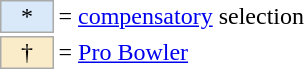<table border=0 cellspacing="0" cellpadding="8">
<tr>
<td><br><table style="margin: 0.75em 0 0 0.5em;">
<tr>
<td style="background-color:#d9e9f9; border:1px solid #aaaaaa; width:2em;" align=center>*</td>
<td>= <a href='#'>compensatory</a> selection</td>
<td></td>
</tr>
<tr>
<td style="background:#faecc8; border:1px solid #aaa; width:2em; text-align:center;">†</td>
<td>= <a href='#'>Pro Bowler</a></td>
</tr>
</table>
</td>
<td cellspacing="2"><br></td>
</tr>
</table>
